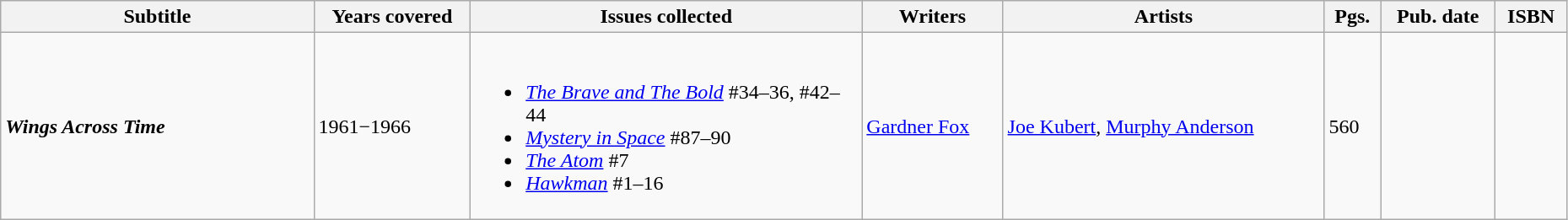<table class="wikitable sortable" width=98%>
<tr>
<th class="unsortable" width="20%">Subtitle</th>
<th width="10%">Years covered</th>
<th width="25%">Issues collected</th>
<th class="unsortable">Writers</th>
<th class="unsortable">Artists</th>
<th>Pgs.</th>
<th>Pub. date</th>
<th class="unsortable">ISBN</th>
</tr>
<tr>
<td><strong><em>Wings Across Time</em></strong></td>
<td>1961−1966</td>
<td><br><ul><li><em><a href='#'>The Brave and The Bold</a></em> #34–36, #42–44</li><li><em><a href='#'>Mystery in Space</a></em> #87–90</li><li><em><a href='#'>The Atom</a></em> #7</li><li><em><a href='#'>Hawkman</a></em> #1–16</li></ul></td>
<td><a href='#'>Gardner Fox</a></td>
<td><a href='#'>Joe Kubert</a>, <a href='#'>Murphy Anderson</a></td>
<td>560</td>
<td></td>
<td></td>
</tr>
</table>
